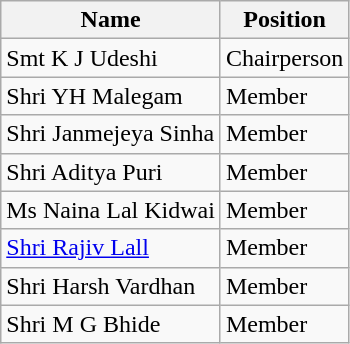<table class="wikitable">
<tr>
<th>Name</th>
<th>Position</th>
</tr>
<tr>
<td>Smt K J Udeshi</td>
<td>Chairperson</td>
</tr>
<tr>
<td>Shri YH Malegam</td>
<td>Member</td>
</tr>
<tr>
<td>Shri Janmejeya Sinha</td>
<td>Member</td>
</tr>
<tr>
<td>Shri Aditya Puri</td>
<td>Member</td>
</tr>
<tr>
<td>Ms Naina Lal Kidwai</td>
<td>Member</td>
</tr>
<tr>
<td><a href='#'>Shri Rajiv Lall</a></td>
<td>Member</td>
</tr>
<tr>
<td>Shri Harsh Vardhan</td>
<td>Member</td>
</tr>
<tr>
<td>Shri M G Bhide</td>
<td>Member</td>
</tr>
</table>
